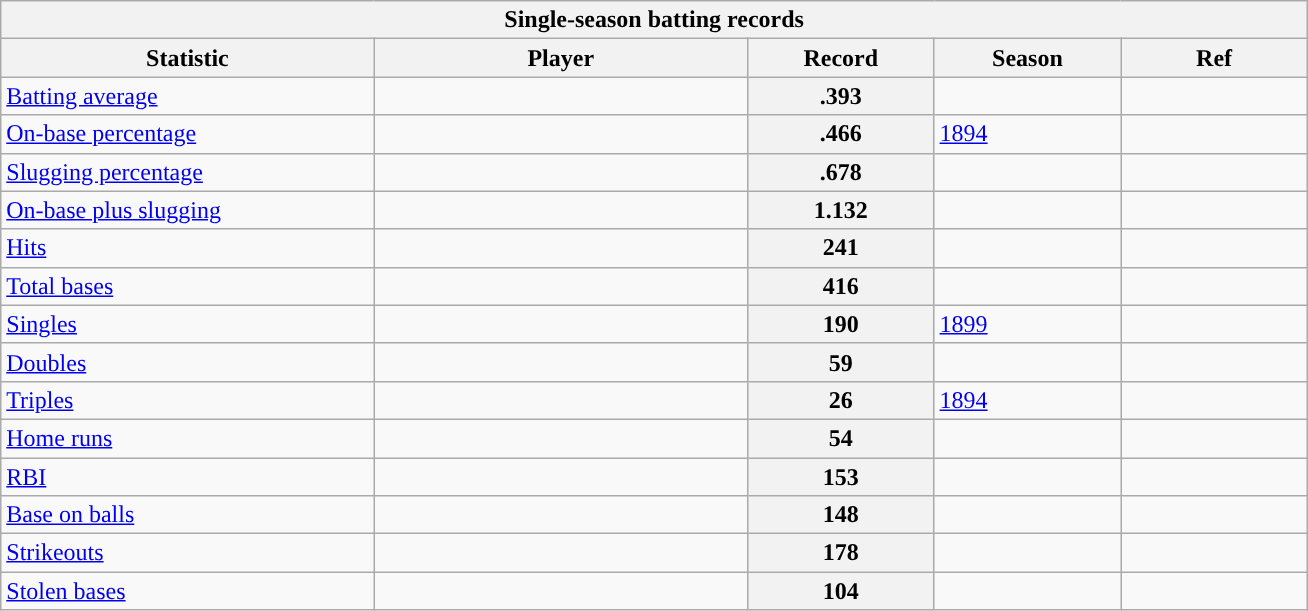<table class="wikitable" width="69%">
<tr>
<th colspan=5>Single-season batting records</th>
</tr>
<tr>
<th scope="col" width=20%>Statistic</th>
<th scope="col" width=20%>Player</th>
<th scope="col" width=10% class="unsortable">Record</th>
<th scope="col" width=10%>Season</th>
<th scope="col" width=10% class="unsortable">Ref</th>
</tr>
<tr>
<td><a href='#'>Batting average</a></td>
<td></td>
<th scope="row">.393</th>
<td></td>
<td></td>
</tr>
<tr>
<td><a href='#'>On-base percentage</a></td>
<td></td>
<th scope="row">.466</th>
<td><a href='#'>1894</a></td>
<td></td>
</tr>
<tr>
<td><a href='#'>Slugging percentage</a></td>
<td></td>
<th scope="row">.678</th>
<td></td>
<td></td>
</tr>
<tr>
<td><a href='#'>On-base plus slugging</a></td>
<td></td>
<th scope="row">1.132</th>
<td></td>
<td></td>
</tr>
<tr>
<td><a href='#'>Hits</a></td>
<td></td>
<th scope="row">241</th>
<td></td>
<td></td>
</tr>
<tr>
<td><a href='#'>Total bases</a></td>
<td></td>
<th scope="row">416</th>
<td></td>
<td></td>
</tr>
<tr>
<td><a href='#'>Singles</a></td>
<td></td>
<th scope="row">190</th>
<td><a href='#'>1899</a></td>
<td></td>
</tr>
<tr>
<td><a href='#'>Doubles</a></td>
<td></td>
<th scope="row">59</th>
<td></td>
<td></td>
</tr>
<tr>
<td><a href='#'>Triples</a></td>
<td></td>
<th scope="row">26</th>
<td><a href='#'>1894</a></td>
<td></td>
</tr>
<tr>
<td><a href='#'>Home runs</a></td>
<td></td>
<th scope="row">54</th>
<td></td>
<td></td>
</tr>
<tr>
<td><a href='#'>RBI</a></td>
<td></td>
<th scope="row">153</th>
<td></td>
<td></td>
</tr>
<tr>
<td><a href='#'>Base on balls</a></td>
<td></td>
<th scope="row">148</th>
<td></td>
<td></td>
</tr>
<tr>
<td><a href='#'>Strikeouts</a></td>
<td></td>
<th scope="row">178</th>
<td></td>
<td></td>
</tr>
<tr>
<td><a href='#'>Stolen bases</a></td>
<td></td>
<th scope="row">104</th>
<td></td>
<td></td>
</tr>
</table>
